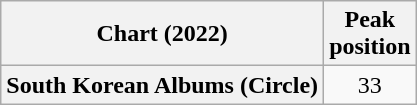<table class="wikitable plainrowheaders" style="text-align:center">
<tr>
<th scope="col">Chart (2022)</th>
<th scope="col">Peak<br>position</th>
</tr>
<tr>
<th scope="row">South Korean Albums (Circle)</th>
<td>33</td>
</tr>
</table>
